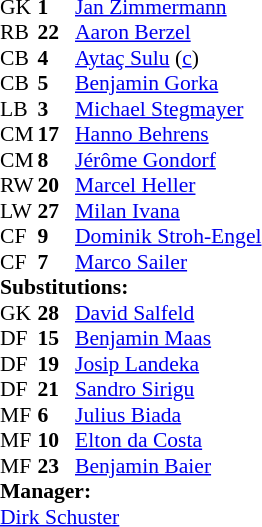<table style="font-size:90%" cellspacing="0" cellpadding="0">
<tr>
<th width=25></th>
<th width=25></th>
</tr>
<tr>
<td>GK</td>
<td><strong>1</strong></td>
<td> <a href='#'>Jan Zimmermann</a></td>
</tr>
<tr>
<td>RB</td>
<td><strong>22</strong></td>
<td> <a href='#'>Aaron Berzel</a></td>
<td></td>
<td></td>
</tr>
<tr>
<td>CB</td>
<td><strong>4</strong></td>
<td> <a href='#'>Aytaç Sulu</a> (<a href='#'>c</a>)</td>
</tr>
<tr>
<td>CB</td>
<td><strong>5</strong></td>
<td> <a href='#'>Benjamin Gorka</a></td>
</tr>
<tr>
<td>LB</td>
<td><strong>3</strong></td>
<td> <a href='#'>Michael Stegmayer</a></td>
</tr>
<tr>
<td>CM</td>
<td><strong>17</strong></td>
<td> <a href='#'>Hanno Behrens</a></td>
</tr>
<tr>
<td>CM</td>
<td><strong>8</strong></td>
<td> <a href='#'>Jérôme Gondorf</a></td>
</tr>
<tr>
<td>RW</td>
<td><strong>20</strong></td>
<td> <a href='#'>Marcel Heller</a></td>
<td></td>
<td></td>
</tr>
<tr>
<td>LW</td>
<td><strong>27</strong></td>
<td> <a href='#'>Milan Ivana</a></td>
</tr>
<tr>
<td>CF</td>
<td><strong>9</strong></td>
<td> <a href='#'>Dominik Stroh-Engel</a></td>
<td></td>
</tr>
<tr>
<td>CF</td>
<td><strong>7</strong></td>
<td> <a href='#'>Marco Sailer</a></td>
<td></td>
<td></td>
</tr>
<tr>
<td colspan=3><strong>Substitutions:</strong></td>
</tr>
<tr>
<td>GK</td>
<td><strong>28</strong></td>
<td> <a href='#'>David Salfeld</a></td>
</tr>
<tr>
<td>DF</td>
<td><strong>15</strong></td>
<td> <a href='#'>Benjamin Maas</a></td>
</tr>
<tr>
<td>DF</td>
<td><strong>19</strong></td>
<td> <a href='#'>Josip Landeka</a></td>
</tr>
<tr>
<td>DF</td>
<td><strong>21</strong></td>
<td> <a href='#'>Sandro Sirigu</a></td>
<td></td>
<td></td>
</tr>
<tr>
<td>MF</td>
<td><strong>6</strong></td>
<td> <a href='#'>Julius Biada</a></td>
<td></td>
<td></td>
</tr>
<tr>
<td>MF</td>
<td><strong>10</strong></td>
<td> <a href='#'>Elton da Costa</a></td>
<td></td>
<td></td>
</tr>
<tr>
<td>MF</td>
<td><strong>23</strong></td>
<td> <a href='#'>Benjamin Baier</a></td>
</tr>
<tr>
<td colspan=3><strong>Manager:</strong></td>
</tr>
<tr>
<td colspan=3> <a href='#'>Dirk Schuster</a></td>
</tr>
</table>
